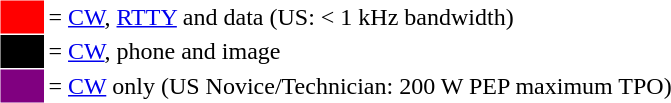<table cellspacing="1" cellpadding="2">
<tr>
<td style="width: 25px; background-color: red"></td>
<td>= <a href='#'>CW</a>, <a href='#'>RTTY</a> and data (US: < 1 kHz bandwidth)</td>
</tr>
<tr>
<td style="width: 25px; background-color: black"></td>
<td>= <a href='#'>CW</a>, phone and image</td>
</tr>
<tr>
<td style="width: 25px; background-color: purple"></td>
<td>= <a href='#'>CW</a> only (US Novice/Technician: 200 W PEP maximum TPO)</td>
</tr>
</table>
